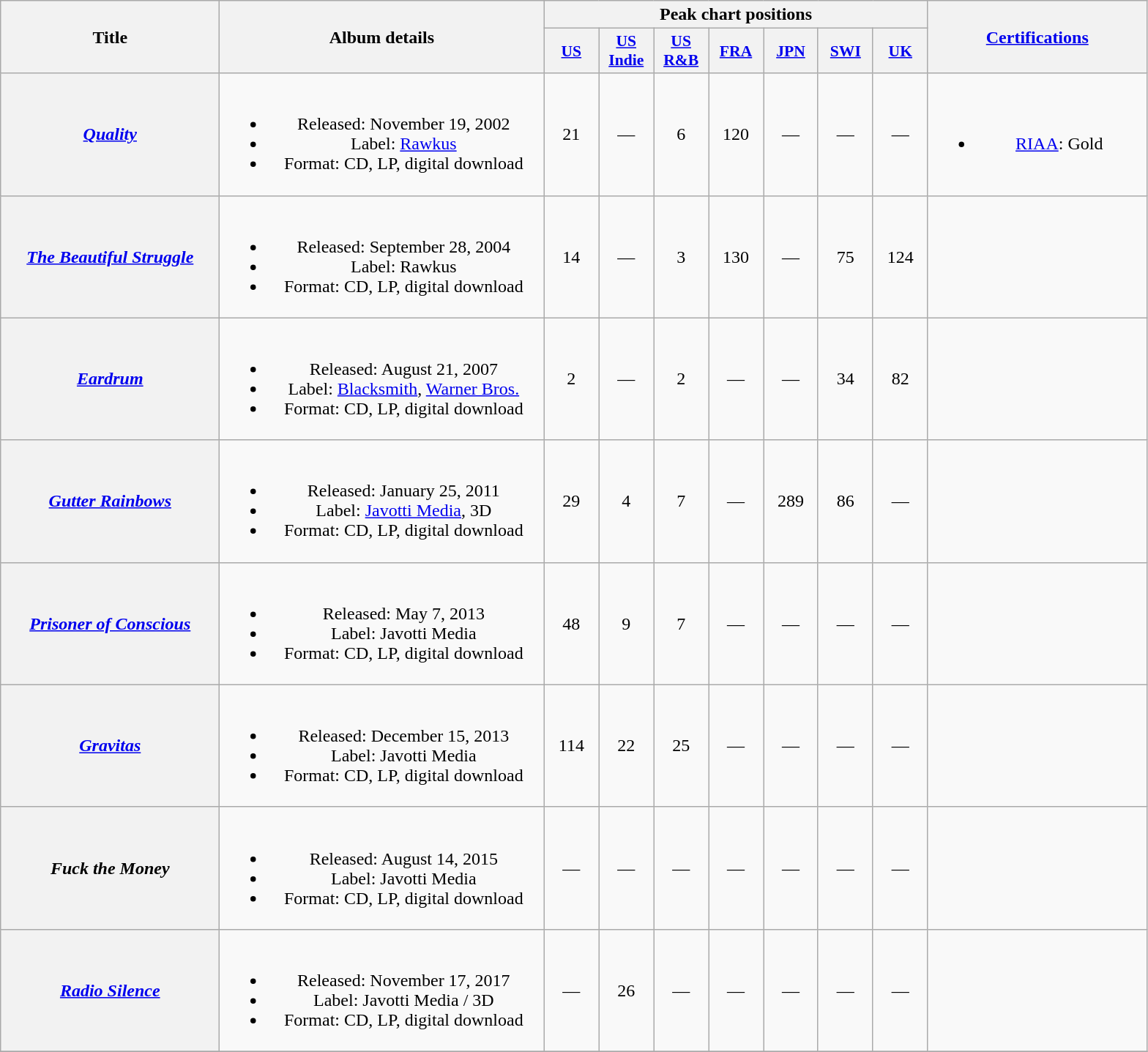<table class="wikitable plainrowheaders" style="text-align:center;">
<tr>
<th rowspan="2" style="width:12em;">Title</th>
<th rowspan="2" style="width:18em;">Album details</th>
<th colspan="7">Peak chart positions</th>
<th scope="col" rowspan="2" style="width:12em;"><a href='#'>Certifications</a></th>
</tr>
<tr>
<th style="width:3em;font-size:90%;"><a href='#'>US</a><br></th>
<th style="width:3em;font-size:90%;"><a href='#'>US<br>Indie</a><br></th>
<th style="width:3em;font-size:90%;"><a href='#'>US<br>R&B</a><br></th>
<th style="width:3em;font-size:90%;"><a href='#'>FRA</a><br></th>
<th style="width:3em;font-size:90%;"><a href='#'>JPN</a><br></th>
<th style="width:3em;font-size:90%;"><a href='#'>SWI</a><br></th>
<th style="width:3em;font-size:90%;"><a href='#'>UK</a><br></th>
</tr>
<tr>
<th scope="row"><em><a href='#'>Quality</a></em></th>
<td><br><ul><li>Released: November 19, 2002</li><li>Label: <a href='#'>Rawkus</a></li><li>Format: CD, LP, digital download</li></ul></td>
<td>21</td>
<td>—</td>
<td>6</td>
<td>120</td>
<td>—</td>
<td>—</td>
<td>—</td>
<td><br><ul><li><a href='#'>RIAA</a>: Gold</li></ul></td>
</tr>
<tr>
<th scope="row"><em><a href='#'>The Beautiful Struggle</a></em></th>
<td><br><ul><li>Released: September 28, 2004</li><li>Label: Rawkus</li><li>Format: CD, LP, digital download</li></ul></td>
<td>14</td>
<td>—</td>
<td>3</td>
<td>130</td>
<td>—</td>
<td>75</td>
<td>124</td>
<td></td>
</tr>
<tr>
<th scope="row"><em><a href='#'>Eardrum</a></em></th>
<td><br><ul><li>Released: August 21, 2007</li><li>Label: <a href='#'>Blacksmith</a>, <a href='#'>Warner Bros.</a></li><li>Format: CD, LP, digital download</li></ul></td>
<td>2</td>
<td>—</td>
<td>2</td>
<td>—</td>
<td>—</td>
<td>34</td>
<td>82</td>
<td></td>
</tr>
<tr>
<th scope="row"><em><a href='#'>Gutter Rainbows</a></em></th>
<td><br><ul><li>Released: January 25, 2011</li><li>Label: <a href='#'>Javotti Media</a>, 3D</li><li>Format: CD, LP, digital download</li></ul></td>
<td>29</td>
<td>4</td>
<td>7</td>
<td>—</td>
<td>289</td>
<td>86</td>
<td>—</td>
<td></td>
</tr>
<tr>
<th scope="row"><em><a href='#'>Prisoner of Conscious</a></em></th>
<td><br><ul><li>Released: May 7, 2013</li><li>Label: Javotti Media</li><li>Format: CD, LP, digital download</li></ul></td>
<td>48</td>
<td>9</td>
<td>7</td>
<td>—</td>
<td>—</td>
<td>—</td>
<td>—</td>
<td></td>
</tr>
<tr>
<th scope="row"><em><a href='#'>Gravitas</a></em></th>
<td><br><ul><li>Released: December 15, 2013</li><li>Label: Javotti Media</li><li>Format: CD, LP, digital download</li></ul></td>
<td>114</td>
<td>22</td>
<td>25</td>
<td>—</td>
<td>—</td>
<td>—</td>
<td>—</td>
<td></td>
</tr>
<tr>
<th scope="row"><em>Fuck the Money</em></th>
<td><br><ul><li>Released: August 14, 2015</li><li>Label: Javotti Media</li><li>Format: CD, LP, digital download</li></ul></td>
<td>—</td>
<td>—</td>
<td>—</td>
<td>—</td>
<td>—</td>
<td>—</td>
<td>—</td>
<td></td>
</tr>
<tr>
<th scope="row"><em><a href='#'>Radio Silence</a></em></th>
<td><br><ul><li>Released: November 17, 2017</li><li>Label: Javotti Media / 3D</li><li>Format: CD, LP, digital download</li></ul></td>
<td>—</td>
<td>26</td>
<td>—</td>
<td>—</td>
<td>—</td>
<td>—</td>
<td>—</td>
<td></td>
</tr>
<tr>
</tr>
</table>
